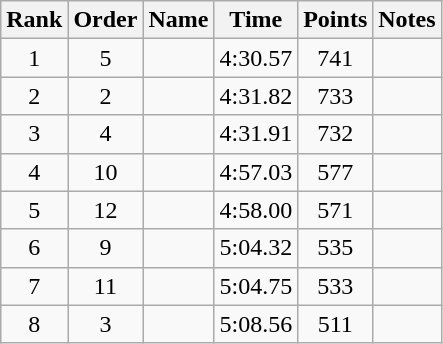<table class="wikitable sortable"  style="text-align:center">
<tr>
<th>Rank</th>
<th>Order</th>
<th>Name</th>
<th>Time</th>
<th>Points</th>
<th>Notes</th>
</tr>
<tr>
<td>1</td>
<td>5</td>
<td align="left"></td>
<td>4:30.57</td>
<td>741</td>
<td></td>
</tr>
<tr>
<td>2</td>
<td>2</td>
<td align="left"></td>
<td>4:31.82</td>
<td>733</td>
<td></td>
</tr>
<tr>
<td>3</td>
<td>4</td>
<td align="left"></td>
<td>4:31.91</td>
<td>732</td>
<td></td>
</tr>
<tr>
<td>4</td>
<td>10</td>
<td align="left"></td>
<td>4:57.03</td>
<td>577</td>
<td></td>
</tr>
<tr>
<td>5</td>
<td>12</td>
<td align="left"></td>
<td>4:58.00</td>
<td>571</td>
<td></td>
</tr>
<tr>
<td>6</td>
<td>9</td>
<td align="left"></td>
<td>5:04.32</td>
<td>535</td>
<td></td>
</tr>
<tr>
<td>7</td>
<td>11</td>
<td align="left"></td>
<td>5:04.75</td>
<td>533</td>
<td></td>
</tr>
<tr>
<td>8</td>
<td>3</td>
<td align="left"></td>
<td>5:08.56</td>
<td>511</td>
<td></td>
</tr>
</table>
